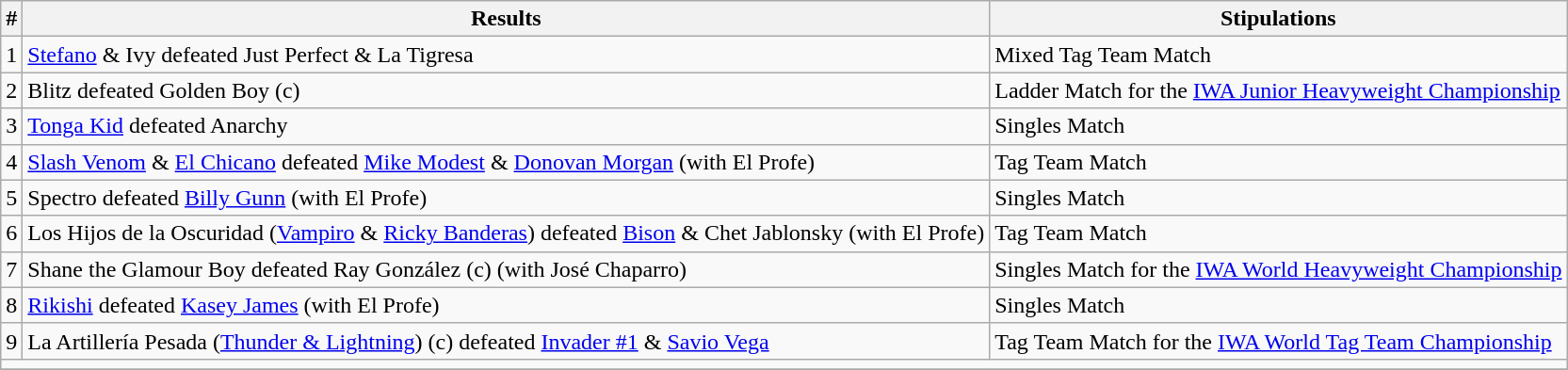<table class="wikitable">
<tr>
<th>#</th>
<th>Results</th>
<th>Stipulations</th>
</tr>
<tr>
<td>1</td>
<td><a href='#'>Stefano</a> & Ivy defeated Just Perfect & La Tigresa</td>
<td>Mixed Tag Team Match</td>
</tr>
<tr>
<td>2</td>
<td>Blitz defeated Golden Boy (c)</td>
<td>Ladder Match for the <a href='#'>IWA Junior Heavyweight Championship</a></td>
</tr>
<tr>
<td>3</td>
<td><a href='#'>Tonga Kid</a> defeated Anarchy</td>
<td>Singles Match</td>
</tr>
<tr>
<td>4</td>
<td><a href='#'>Slash Venom</a> & <a href='#'>El Chicano</a> defeated <a href='#'>Mike Modest</a> & <a href='#'>Donovan Morgan</a> (with El Profe)</td>
<td>Tag Team Match</td>
</tr>
<tr>
<td>5</td>
<td>Spectro defeated <a href='#'>Billy Gunn</a> (with El Profe)</td>
<td>Singles Match</td>
</tr>
<tr>
<td>6</td>
<td>Los Hijos de la Oscuridad (<a href='#'>Vampiro</a> & <a href='#'>Ricky Banderas</a>) defeated <a href='#'>Bison</a> & Chet Jablonsky (with El Profe)</td>
<td>Tag Team Match</td>
</tr>
<tr>
<td>7</td>
<td>Shane the Glamour Boy defeated Ray González (c) (with José Chaparro)</td>
<td>Singles Match for the <a href='#'>IWA World Heavyweight Championship</a></td>
</tr>
<tr>
<td>8</td>
<td><a href='#'>Rikishi</a> defeated <a href='#'>Kasey James</a> (with El Profe)</td>
<td>Singles Match</td>
</tr>
<tr>
<td>9</td>
<td>La Artillería Pesada (<a href='#'>Thunder & Lightning</a>) (c) defeated <a href='#'>Invader #1</a> & <a href='#'>Savio Vega</a></td>
<td>Tag Team Match for the <a href='#'>IWA World Tag Team Championship</a></td>
</tr>
<tr>
<td colspan="10"></td>
</tr>
<tr>
</tr>
</table>
